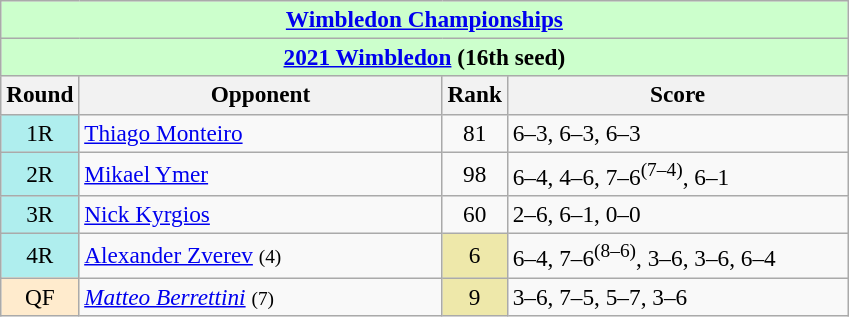<table class=wikitable style=font-size:97%>
<tr>
<th colspan=4 style="background:#cfc;"><a href='#'>Wimbledon Championships</a></th>
</tr>
<tr>
<th colspan=4 style="background:#cfc;"><a href='#'>2021 Wimbledon</a> (16th seed)</th>
</tr>
<tr>
<th width=40>Round</th>
<th width=235>Opponent</th>
<th width=20>Rank</th>
<th width=220>Score</th>
</tr>
<tr>
<td align=center bgcolor=afeeee>1R</td>
<td> <a href='#'>Thiago Monteiro</a></td>
<td align=center>81</td>
<td>6–3, 6–3, 6–3</td>
</tr>
<tr>
<td align=center bgcolor=afeeee>2R</td>
<td> <a href='#'>Mikael Ymer</a></td>
<td align=center>98</td>
<td>6–4, 4–6, 7–6<sup>(7–4)</sup>, 6–1</td>
</tr>
<tr>
<td align=center bgcolor=afeeee>3R</td>
<td> <a href='#'>Nick Kyrgios</a></td>
<td align=center>60</td>
<td>2–6, 6–1, 0–0 </td>
</tr>
<tr>
<td align=center bgcolor=afeeee>4R</td>
<td> <a href='#'>Alexander Zverev</a> <small>(4)</small></td>
<td align=center bgcolor=eee8aa>6</td>
<td>6–4, 7–6<sup>(8–6)</sup>, 3–6, 3–6, 6–4</td>
</tr>
<tr>
<td align=center bgcolor=ffebcd>QF</td>
<td> <em><a href='#'>Matteo Berrettini</a></em> <small>(7)</small></td>
<td align=center bgcolor=eee8aa>9</td>
<td>3–6, 7–5, 5–7, 3–6</td>
</tr>
</table>
